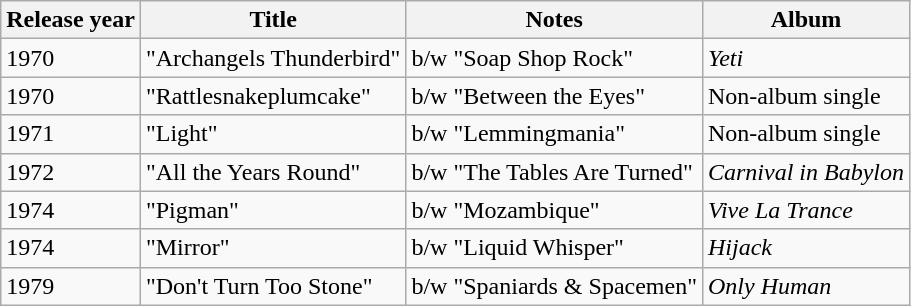<table class="wikitable">
<tr>
<th>Release year</th>
<th>Title</th>
<th>Notes</th>
<th>Album</th>
</tr>
<tr>
<td>1970</td>
<td>"Archangels Thunderbird"</td>
<td>b/w "Soap Shop Rock"</td>
<td><em>Yeti</em></td>
</tr>
<tr>
<td>1970</td>
<td>"Rattlesnakeplumcake"</td>
<td>b/w "Between the Eyes"</td>
<td>Non-album single</td>
</tr>
<tr>
<td>1971</td>
<td>"Light"</td>
<td>b/w "Lemmingmania"</td>
<td>Non-album single</td>
</tr>
<tr>
<td>1972</td>
<td>"All the Years Round"</td>
<td>b/w "The Tables Are Turned"</td>
<td><em>Carnival in Babylon</em></td>
</tr>
<tr>
<td>1974</td>
<td>"Pigman"</td>
<td>b/w "Mozambique"</td>
<td><em>Vive La Trance</em></td>
</tr>
<tr>
<td>1974</td>
<td>"Mirror"</td>
<td>b/w "Liquid Whisper"</td>
<td><em>Hijack</em></td>
</tr>
<tr>
<td>1979</td>
<td>"Don't Turn Too Stone"</td>
<td>b/w "Spaniards & Spacemen"</td>
<td><em>Only Human</em></td>
</tr>
</table>
